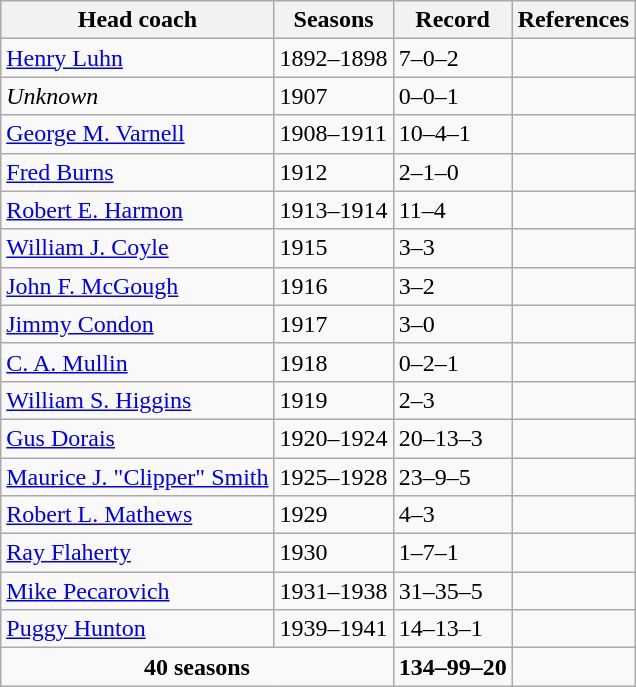<table class="wikitable">
<tr>
<th>Head coach</th>
<th>Seasons</th>
<th>Record</th>
<th>References</th>
</tr>
<tr>
<td><a href='#'>Henry Luhn</a></td>
<td>1892–1898</td>
<td>7–0–2</td>
<td></td>
</tr>
<tr>
<td><em>Unknown</em></td>
<td>1907</td>
<td>0–0–1</td>
<td></td>
</tr>
<tr>
<td><a href='#'>George M. Varnell</a></td>
<td>1908–1911</td>
<td>10–4–1</td>
<td></td>
</tr>
<tr>
<td><a href='#'>Fred Burns</a></td>
<td>1912</td>
<td>2–1–0</td>
<td></td>
</tr>
<tr>
<td><a href='#'>Robert E. Harmon</a></td>
<td>1913–1914</td>
<td>11–4</td>
<td></td>
</tr>
<tr>
<td><a href='#'>William J. Coyle</a></td>
<td>1915</td>
<td>3–3</td>
<td></td>
</tr>
<tr>
<td><a href='#'>John F. McGough</a></td>
<td>1916</td>
<td>3–2</td>
<td></td>
</tr>
<tr>
<td><a href='#'>Jimmy Condon</a></td>
<td>1917</td>
<td>3–0</td>
<td></td>
</tr>
<tr>
<td><a href='#'>C. A. Mullin</a></td>
<td>1918</td>
<td>0–2–1</td>
<td></td>
</tr>
<tr>
<td><a href='#'>William S. Higgins</a></td>
<td>1919</td>
<td>2–3</td>
<td></td>
</tr>
<tr>
<td><a href='#'>Gus Dorais</a></td>
<td>1920–1924</td>
<td>20–13–3</td>
<td></td>
</tr>
<tr>
<td><a href='#'>Maurice J. "Clipper" Smith</a></td>
<td>1925–1928</td>
<td>23–9–5</td>
<td></td>
</tr>
<tr>
<td><a href='#'>Robert L. Mathews</a></td>
<td>1929</td>
<td>4–3</td>
<td></td>
</tr>
<tr>
<td><a href='#'>Ray Flaherty</a></td>
<td>1930</td>
<td>1–7–1</td>
<td></td>
</tr>
<tr>
<td><a href='#'>Mike Pecarovich</a></td>
<td>1931–1938</td>
<td>31–35–5</td>
<td></td>
</tr>
<tr>
<td><a href='#'>Puggy Hunton</a></td>
<td>1939–1941</td>
<td>14–13–1</td>
<td></td>
</tr>
<tr>
<td colspan=2 align=center><strong>40 seasons</strong></td>
<td><strong>134–99–20</strong></td>
<td></td>
</tr>
</table>
